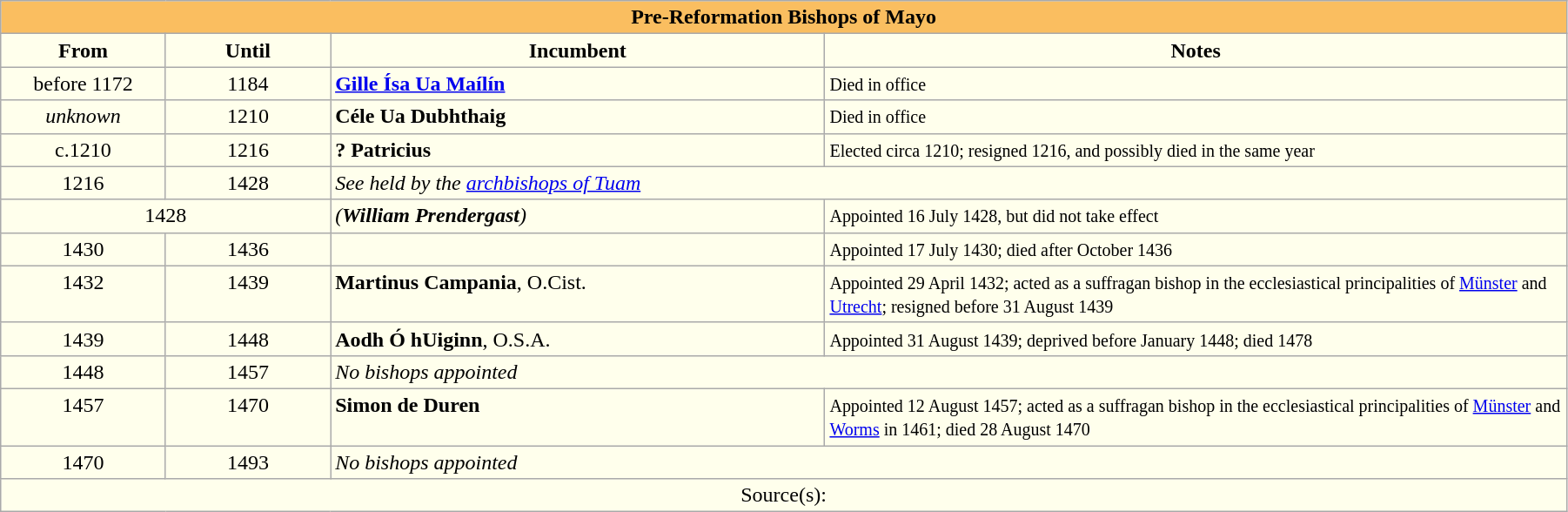<table class="wikitable" style="width:95%;" border="1" cellpadding="2">
<tr>
<th style="background-color:#FABE60" colspan="4">Pre-Reformation Bishops of Mayo</th>
</tr>
<tr align=center>
<th style="background-color:#ffffec" width="10%">From</th>
<th style="background-color:#ffffec" width="10%">Until</th>
<th style="background-color:#ffffec" width="30%">Incumbent</th>
<th style="background-color:#ffffec" width="45%">Notes</th>
</tr>
<tr valign=top bgcolor="#ffffec">
<td align=center>before 1172</td>
<td align=center>1184</td>
<td><strong><a href='#'>Gille Ísa Ua Maílín</a></strong></td>
<td><small>Died in office</small></td>
</tr>
<tr valign=top bgcolor="#ffffec">
<td align=center><em>unknown</em></td>
<td align=center>1210</td>
<td><strong>Céle Ua Dubhthaig</strong></td>
<td><small>Died in office</small></td>
</tr>
<tr valign=top bgcolor="#ffffec">
<td align=center>c.1210</td>
<td align=center>1216</td>
<td><strong>? Patricius</strong></td>
<td><small>Elected circa 1210; resigned 1216, and possibly died in the same year</small></td>
</tr>
<tr valign=top bgcolor="#ffffec">
<td align=center>1216</td>
<td align=center>1428</td>
<td colspan=2><em>See held by the <a href='#'>archbishops of Tuam</a></em></td>
</tr>
<tr valign=top bgcolor="#ffffec">
<td colspan=2 align=center>1428</td>
<td><em>(<strong>William Prendergast</strong>)</em></td>
<td><small>Appointed 16 July 1428, but did not take effect</small></td>
</tr>
<tr valign=top bgcolor="#ffffec">
<td align=center>1430</td>
<td align=center>1436</td>
<td><strong></strong></td>
<td><small>Appointed 17 July 1430; died after October 1436</small></td>
</tr>
<tr valign=top bgcolor="#ffffec">
<td align=center>1432</td>
<td align=center>1439</td>
<td><strong>Martinus Campania</strong>, O.Cist.</td>
<td><small>Appointed 29 April 1432; acted as a suffragan bishop in the ecclesiastical principalities of <a href='#'>Münster</a> and <a href='#'>Utrecht</a>; resigned before 31 August 1439</small></td>
</tr>
<tr valign=top bgcolor="#ffffec">
<td align=center>1439</td>
<td align=center>1448</td>
<td><strong>Aodh Ó hUiginn</strong>, O.S.A.</td>
<td><small>Appointed 31 August 1439; deprived before January 1448; died 1478</small></td>
</tr>
<tr valign=top bgcolor="#ffffec">
<td align=center>1448</td>
<td align=center>1457</td>
<td colspan=2><em>No bishops appointed</em></td>
</tr>
<tr valign=top bgcolor="#ffffec">
<td align=center>1457</td>
<td align=center>1470</td>
<td><strong>Simon de Duren</strong></td>
<td><small>Appointed 12 August 1457; acted as a suffragan bishop in the ecclesiastical principalities of <a href='#'>Münster</a> and <a href='#'>Worms</a> in 1461; died 28 August 1470</small></td>
</tr>
<tr valign=top bgcolor="#ffffec">
<td align=center>1470</td>
<td align=center>1493</td>
<td colspan=2><em>No bishops appointed</em></td>
</tr>
<tr valign=top bgcolor="#ffffec">
<td align=center colspan="4">Source(s):</td>
</tr>
</table>
